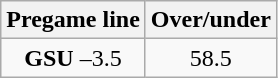<table class="wikitable">
<tr align="center">
<th style=>Pregame line</th>
<th style=>Over/under</th>
</tr>
<tr align="center">
<td><strong>GSU</strong> –3.5</td>
<td>58.5</td>
</tr>
</table>
